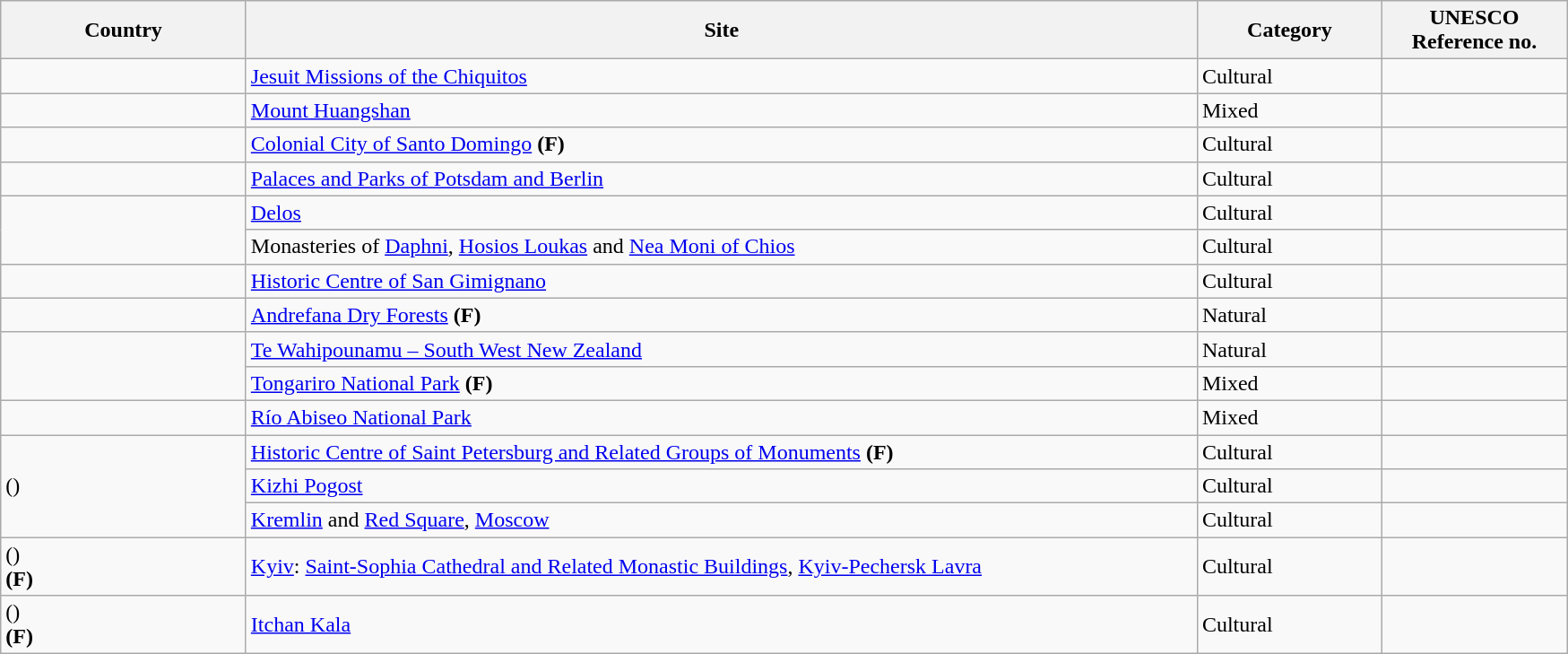<table class="wikitable sortable" style="font-size:100%;">
<tr>
<th scope="col" width="175">Country</th>
<th scope="col" width="700">Site</th>
<th scope="col" width="130">Category</th>
<th scope="col" width="130">UNESCO Reference no.</th>
</tr>
<tr>
<td></td>
<td><a href='#'>Jesuit Missions of the Chiquitos</a></td>
<td>Cultural</td>
<td></td>
</tr>
<tr>
<td></td>
<td><a href='#'>Mount Huangshan</a></td>
<td>Mixed</td>
<td></td>
</tr>
<tr>
<td></td>
<td><a href='#'>Colonial City of Santo Domingo</a> <strong>(F)</strong></td>
<td>Cultural</td>
<td></td>
</tr>
<tr>
<td></td>
<td><a href='#'>Palaces and Parks of Potsdam and Berlin</a></td>
<td>Cultural</td>
<td></td>
</tr>
<tr>
<td rowspan="2"></td>
<td><a href='#'>Delos</a></td>
<td>Cultural</td>
<td></td>
</tr>
<tr>
<td>Monasteries of <a href='#'>Daphni</a>, <a href='#'>Hosios Loukas</a> and <a href='#'>Nea Moni of Chios</a></td>
<td>Cultural</td>
<td></td>
</tr>
<tr>
<td></td>
<td><a href='#'>Historic Centre of San Gimignano</a></td>
<td>Cultural</td>
<td></td>
</tr>
<tr>
<td></td>
<td><a href='#'>Andrefana Dry Forests</a> <strong>(F)</strong></td>
<td>Natural</td>
<td></td>
</tr>
<tr>
<td rowspan="2"></td>
<td><a href='#'>Te Wahipounamu – South West New Zealand</a></td>
<td>Natural</td>
<td></td>
</tr>
<tr>
<td><a href='#'>Tongariro National Park</a> <strong>(F)</strong></td>
<td>Mixed</td>
<td></td>
</tr>
<tr>
<td></td>
<td><a href='#'>Río Abiseo National Park</a></td>
<td>Mixed</td>
<td></td>
</tr>
<tr>
<td data-sort-value="Russia" rowspan="3">()<br></td>
<td><a href='#'>Historic Centre of Saint Petersburg and Related Groups of Monuments</a> <strong>(F)</strong></td>
<td>Cultural</td>
<td></td>
</tr>
<tr>
<td><a href='#'>Kizhi Pogost</a></td>
<td>Cultural</td>
<td></td>
</tr>
<tr>
<td><a href='#'>Kremlin</a> and <a href='#'>Red Square</a>, <a href='#'>Moscow</a></td>
<td>Cultural</td>
<td></td>
</tr>
<tr>
<td data-sort-value="Ukraine">()<br> <strong>(F)</strong></td>
<td><a href='#'>Kyiv</a>: <a href='#'>Saint-Sophia Cathedral and Related Monastic Buildings</a>, <a href='#'>Kyiv-Pechersk Lavra</a></td>
<td>Cultural</td>
<td></td>
</tr>
<tr>
<td data-sort-value="Uzbekistan">()<br> <strong>(F)</strong></td>
<td><a href='#'>Itchan Kala</a></td>
<td>Cultural</td>
<td></td>
</tr>
</table>
